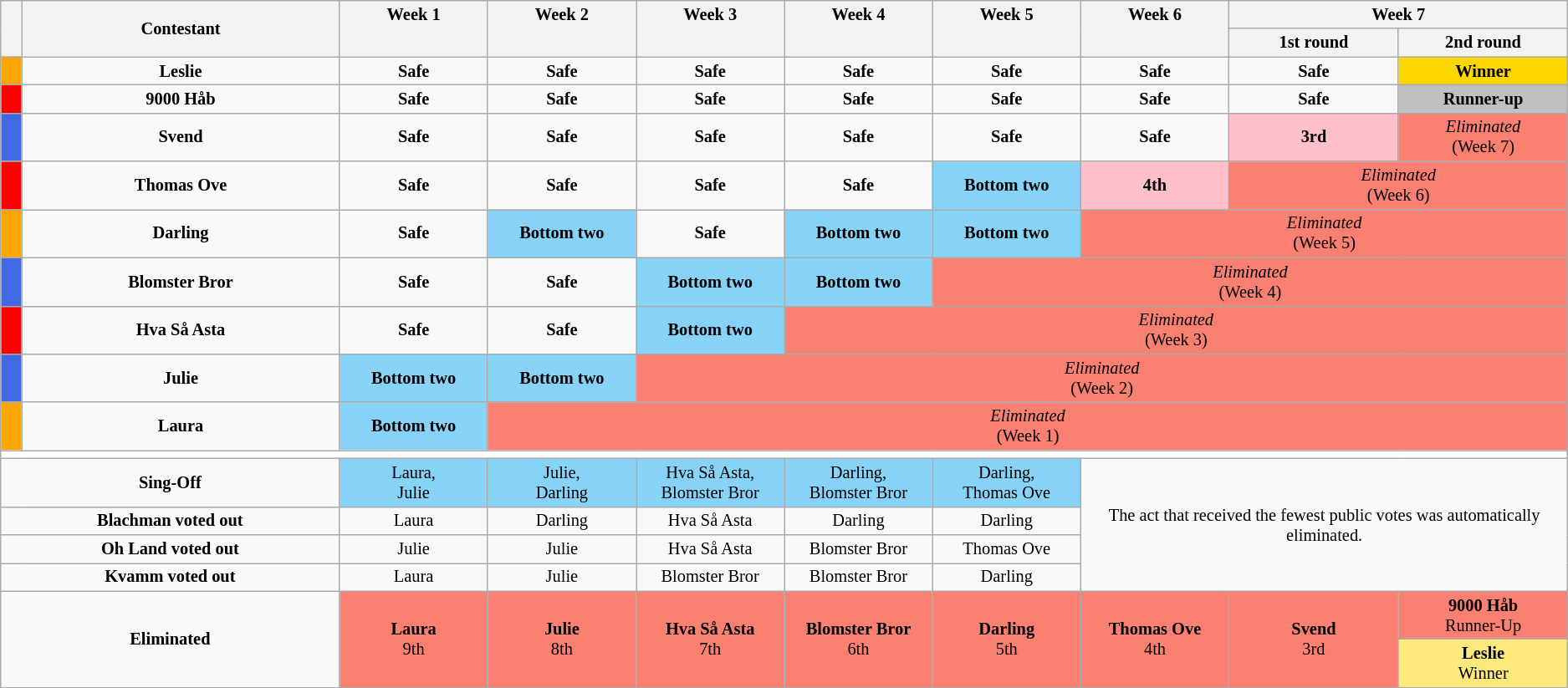<table class="wikitable" style="text-align:center; font-size:85%">
<tr>
<th style="width:1%" rowspan=2></th>
<th style="width:15%" rowspan=2>Contestant</th>
<th style="width:7%" rowspan=2 valign=top>Week 1</th>
<th style="width:7%" rowspan=2 valign=top>Week 2</th>
<th style="width:7%" rowspan=2 valign=top>Week 3</th>
<th style="width:7%" rowspan=2 valign=top>Week 4</th>
<th style="width:7%" rowspan=2 valign=top>Week 5</th>
<th style="width:7%" rowspan=2 valign=top>Week 6</th>
<th colspan=2>Week 7</th>
</tr>
<tr>
<th style="width:8%">1st round</th>
<th style="width:8%">2nd round</th>
</tr>
<tr>
<td style="background:#FFA500"></td>
<td><strong>Leslie</strong></td>
<td><strong>Safe</strong></td>
<td><strong>Safe</strong></td>
<td><strong>Safe</strong></td>
<td><strong>Safe</strong></td>
<td><strong>Safe</strong></td>
<td><strong>Safe</strong></td>
<td><strong>Safe</strong></td>
<td style="background:Gold"><strong>Winner</strong></td>
</tr>
<tr>
<td style="background:#FF0000"></td>
<td><strong>9000 Håb</strong></td>
<td><strong>Safe</strong></td>
<td><strong>Safe</strong></td>
<td><strong>Safe</strong></td>
<td><strong>Safe</strong></td>
<td><strong>Safe</strong></td>
<td><strong>Safe</strong></td>
<td><strong>Safe</strong></td>
<td style="background:silver"><strong>Runner-up</strong></td>
</tr>
<tr>
<td style="background:#4169E1"></td>
<td><strong>Svend</strong></td>
<td><strong>Safe</strong></td>
<td><strong>Safe</strong></td>
<td><strong>Safe</strong></td>
<td><strong>Safe</strong></td>
<td><strong>Safe</strong></td>
<td><strong>Safe</strong></td>
<td style="background:pink"><strong>3rd</strong></td>
<td bgcolor="salmon" colspan=1><em>Eliminated</em><br>(Week 7)</td>
</tr>
<tr>
<td style="background:#FF0000"></td>
<td><strong>Thomas Ove</strong></td>
<td><strong>Safe</strong></td>
<td><strong>Safe</strong></td>
<td><strong>Safe</strong></td>
<td><strong>Safe</strong></td>
<td style="background:#87D3F8"><strong>Bottom two</strong></td>
<td style="background:pink"><strong>4th</strong></td>
<td bgcolor="salmon" colspan=2><em>Eliminated</em><br>(Week 6)</td>
</tr>
<tr>
<td style="background:#FFA500"></td>
<td><strong>Darling</strong></td>
<td><strong>Safe</strong></td>
<td style="background:#87D3F8"><strong>Bottom two</strong></td>
<td><strong>Safe</strong></td>
<td style="background:#87D3F8"><strong>Bottom two</strong></td>
<td style="background:#87D3F8"><strong>Bottom two</strong></td>
<td bgcolor="salmon" colspan=3><em>Eliminated</em><br>(Week 5)</td>
</tr>
<tr>
<td style="background:#4169E1"></td>
<td><strong>Blomster Bror</strong></td>
<td><strong>Safe</strong></td>
<td><strong>Safe</strong></td>
<td style="background:#87D3F8"><strong>Bottom two</strong></td>
<td style="background:#87D3F8"><strong>Bottom two</strong></td>
<td bgcolor="salmon" colspan=4><em>Eliminated</em><br>(Week 4)</td>
</tr>
<tr>
<td style="background:#FF0000"></td>
<td><strong>Hva Så Asta</strong></td>
<td><strong>Safe</strong></td>
<td><strong>Safe</strong></td>
<td style="background:#87D3F8"><strong>Bottom two</strong></td>
<td bgcolor="salmon" colspan=5><em>Eliminated</em><br>(Week 3)</td>
</tr>
<tr>
<td style="background:#4169E1"></td>
<td><strong>Julie</strong></td>
<td style="background:#87D3F8"><strong>Bottom two</strong></td>
<td style="background:#87D3F8"><strong>Bottom two</strong></td>
<td bgcolor="salmon" colspan=6><em>Eliminated</em><br>(Week 2)</td>
</tr>
<tr>
<td style="background:#FFA500"></td>
<td><strong>Laura</strong></td>
<td style="background:#87D3F8"><strong>Bottom two</strong></td>
<td bgcolor="salmon" colspan=7><em>Eliminated</em><br>(Week 1)</td>
</tr>
<tr>
<td style="background:#FFFFFF" colspan=10></td>
</tr>
<tr>
<td colspan=2><strong>Sing-Off</strong></td>
<td style="background:#87D3F8">Laura,<br>Julie</td>
<td style="background:#87D3F8">Julie,<br>Darling</td>
<td style="background:#87D3F8">Hva Så Asta,<br>Blomster Bror</td>
<td style="background:#87D3F8">Darling,<br>Blomster Bror</td>
<td style="background:#87D3F8">Darling,<br>Thomas Ove</td>
<td colspan=3 rowspan=4>The act that received the fewest public votes was automatically eliminated.</td>
</tr>
<tr>
<td colspan=2><strong>Blachman voted out</strong></td>
<td>Laura</td>
<td>Darling</td>
<td>Hva Så Asta</td>
<td>Darling</td>
<td>Darling</td>
</tr>
<tr>
<td colspan=2><strong>Oh Land voted out</strong></td>
<td>Julie</td>
<td>Julie</td>
<td>Hva Så Asta</td>
<td>Blomster Bror</td>
<td>Thomas Ove</td>
</tr>
<tr>
<td colspan=2><strong>Kvamm voted out</strong></td>
<td>Laura</td>
<td>Julie</td>
<td>Blomster Bror</td>
<td>Blomster Bror</td>
<td>Darling</td>
</tr>
<tr>
<td colspan=2 rowspan=2><strong>Eliminated</strong></td>
<td style="background:#FA8072" rowspan=2><strong>Laura</strong><br>9th</td>
<td style="background:#FA8072" rowspan=2><strong>Julie</strong><br>8th</td>
<td style="background:#FA8072" rowspan=2><strong>Hva Så Asta</strong><br>7th</td>
<td style="background:#FA8072" rowspan=2><strong>Blomster Bror</strong><br>6th</td>
<td style="background:#FA8072" rowspan=2><strong>Darling</strong><br>5th</td>
<td style="background:#FA8072" rowspan=2><strong>Thomas Ove</strong><br>4th</td>
<td style="background:#FA8072" rowspan=2><strong>Svend</strong><br>3rd</td>
<td style="background:#FA8072"><strong>9000 Håb</strong><br>Runner-Up</td>
</tr>
<tr>
<td style="background:#FFE87C"><strong>Leslie</strong><br>Winner</td>
</tr>
<tr>
</tr>
</table>
